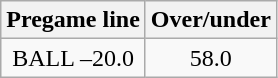<table class="wikitable">
<tr align="center">
<th style=>Pregame line</th>
<th style=>Over/under</th>
</tr>
<tr align="center">
<td>BALL –20.0</td>
<td>58.0</td>
</tr>
</table>
